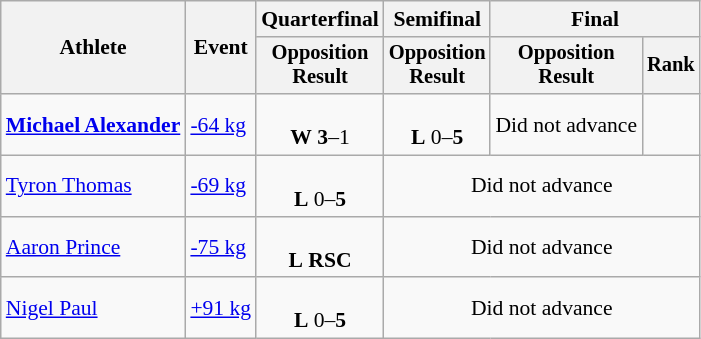<table class=wikitable style=font-size:90%;text-align:center>
<tr>
<th rowspan=2>Athlete</th>
<th rowspan=2>Event</th>
<th>Quarterfinal</th>
<th>Semifinal</th>
<th colspan=2>Final</th>
</tr>
<tr style=font-size:95%>
<th>Opposition<br>Result</th>
<th>Opposition<br>Result</th>
<th>Opposition<br>Result</th>
<th>Rank</th>
</tr>
<tr>
<td style="text-align:left"><strong><a href='#'>Michael Alexander</a></strong></td>
<td style="text-align:left"><a href='#'>-64 kg</a></td>
<td><br><strong>W</strong> <strong>3</strong>–1</td>
<td><br><strong>L</strong> 0–<strong>5</strong></td>
<td>Did not advance</td>
<td></td>
</tr>
<tr style="text-align:center">
<td style="text-align:left"><a href='#'>Tyron Thomas</a></td>
<td style="text-align:left"><a href='#'>-69 kg</a></td>
<td style="text-align:center"><br><strong>L</strong> 0–<strong>5</strong></td>
<td colspan=3>Did not advance</td>
</tr>
<tr style="text-align:center">
<td style="text-align:left"><a href='#'>Aaron Prince</a></td>
<td style="text-align:left"><a href='#'>-75 kg</a></td>
<td style="text-align:center"><br><strong>L</strong> <strong>RSC</strong></td>
<td colspan=3>Did not advance</td>
</tr>
<tr style="text-align:center">
<td style="text-align:left"><a href='#'>Nigel Paul</a></td>
<td style="text-align:left"><a href='#'>+91 kg</a></td>
<td style="text-align:center"><br><strong>L</strong> 0–<strong>5</strong></td>
<td colspan=3>Did not advance</td>
</tr>
</table>
